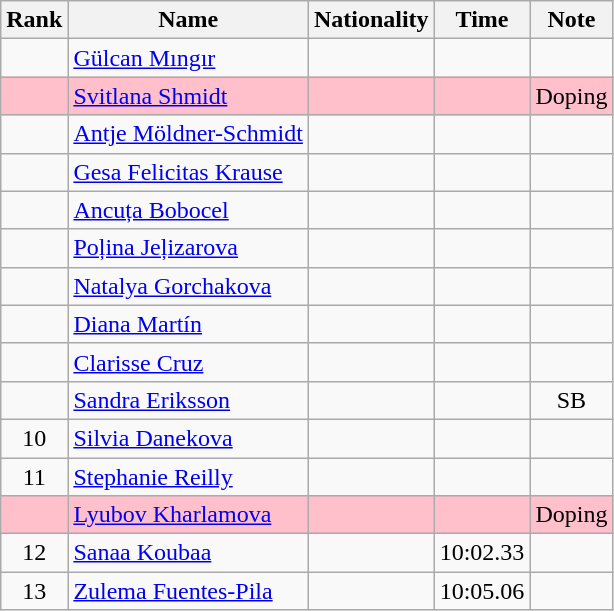<table class="wikitable sortable" style="text-align:center">
<tr>
<th>Rank</th>
<th>Name</th>
<th>Nationality</th>
<th>Time</th>
<th>Note</th>
</tr>
<tr>
<td></td>
<td align="left"><a href='#'>Gülcan Mıngır</a></td>
<td align=left></td>
<td></td>
<td></td>
</tr>
<tr bgcolor=pink>
<td></td>
<td align="left"><a href='#'>Svitlana Shmidt</a></td>
<td align=left></td>
<td><s></s></td>
<td>Doping</td>
</tr>
<tr>
<td></td>
<td align="left"><a href='#'>Antje Möldner-Schmidt</a></td>
<td align=left></td>
<td></td>
<td></td>
</tr>
<tr>
<td></td>
<td align="left"><a href='#'>Gesa Felicitas Krause</a></td>
<td align=left></td>
<td></td>
<td></td>
</tr>
<tr>
<td></td>
<td align="left"><a href='#'>Ancuța Bobocel</a></td>
<td align=left></td>
<td></td>
<td></td>
</tr>
<tr>
<td></td>
<td align="left"><a href='#'>Poļina Jeļizarova</a></td>
<td align=left></td>
<td></td>
<td></td>
</tr>
<tr>
<td></td>
<td align="left"><a href='#'>Natalya Gorchakova</a></td>
<td align=left></td>
<td></td>
<td></td>
</tr>
<tr>
<td></td>
<td align="left"><a href='#'>Diana Martín</a></td>
<td align=left></td>
<td></td>
<td></td>
</tr>
<tr>
<td></td>
<td align="left"><a href='#'>Clarisse Cruz</a></td>
<td align=left></td>
<td></td>
<td></td>
</tr>
<tr>
<td></td>
<td align="left"><a href='#'>Sandra Eriksson</a></td>
<td align=left></td>
<td></td>
<td>SB</td>
</tr>
<tr>
<td>10</td>
<td align="left"><a href='#'>Silvia Danekova</a></td>
<td align=left></td>
<td></td>
<td></td>
</tr>
<tr>
<td>11</td>
<td align="left"><a href='#'>Stephanie Reilly</a></td>
<td align=left></td>
<td></td>
<td></td>
</tr>
<tr bgcolor=pink>
<td></td>
<td align="left"><a href='#'>Lyubov Kharlamova</a></td>
<td align=left></td>
<td><s></s></td>
<td>Doping</td>
</tr>
<tr>
<td>12</td>
<td align="left"><a href='#'>Sanaa Koubaa</a></td>
<td align=left></td>
<td>10:02.33</td>
<td></td>
</tr>
<tr>
<td>13</td>
<td align="left"><a href='#'>Zulema Fuentes-Pila</a></td>
<td align=left></td>
<td>10:05.06</td>
<td></td>
</tr>
</table>
